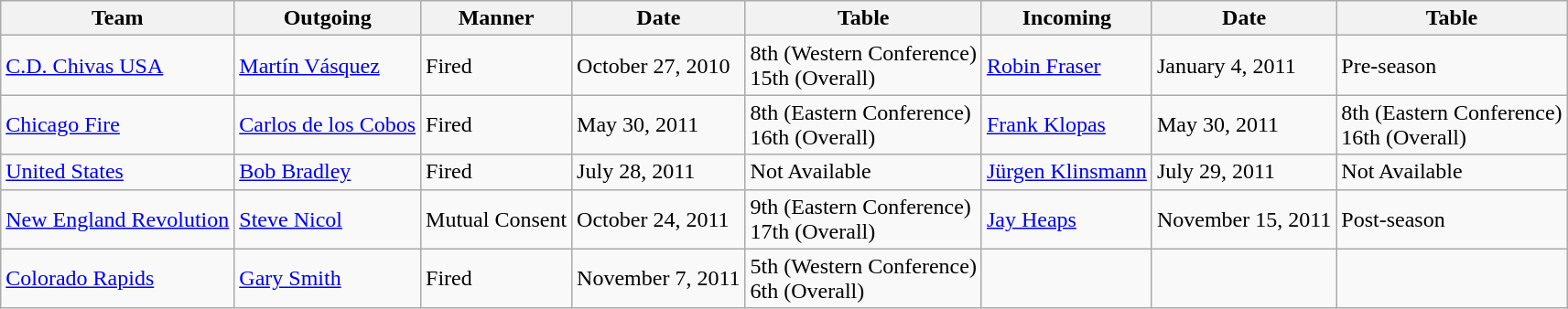<table class="wikitable">
<tr>
<th>Team</th>
<th>Outgoing</th>
<th>Manner</th>
<th>Date</th>
<th>Table</th>
<th>Incoming</th>
<th>Date</th>
<th>Table</th>
</tr>
<tr>
<td><a href='#'>C.D. Chivas USA</a></td>
<td><a href='#'>Martín Vásquez</a></td>
<td>Fired</td>
<td>October 27, 2010</td>
<td>8th (Western Conference)<br>15th (Overall)</td>
<td><a href='#'>Robin Fraser</a></td>
<td>January 4, 2011</td>
<td>Pre-season</td>
</tr>
<tr>
<td><a href='#'>Chicago Fire</a></td>
<td><a href='#'>Carlos de los Cobos</a></td>
<td>Fired</td>
<td>May 30, 2011</td>
<td>8th (Eastern Conference)<br>16th (Overall)</td>
<td><a href='#'>Frank Klopas</a></td>
<td>May 30, 2011</td>
<td>8th (Eastern Conference)<br>16th (Overall)</td>
</tr>
<tr>
<td><a href='#'>United States</a></td>
<td><a href='#'>Bob Bradley</a></td>
<td>Fired</td>
<td>July 28, 2011</td>
<td>Not Available</td>
<td><a href='#'>Jürgen Klinsmann</a></td>
<td>July 29, 2011</td>
<td>Not Available</td>
</tr>
<tr>
<td><a href='#'>New England Revolution</a></td>
<td><a href='#'>Steve Nicol</a></td>
<td>Mutual Consent</td>
<td>October 24, 2011</td>
<td>9th (Eastern Conference)<br>17th (Overall)</td>
<td><a href='#'>Jay Heaps</a></td>
<td>November 15, 2011</td>
<td>Post-season</td>
</tr>
<tr>
<td><a href='#'>Colorado Rapids</a></td>
<td><a href='#'>Gary Smith</a></td>
<td>Fired</td>
<td>November 7, 2011</td>
<td>5th (Western Conference)<br>6th (Overall)</td>
<td></td>
<td></td>
<td></td>
</tr>
</table>
